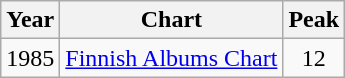<table class="wikitable">
<tr>
<th>Year</th>
<th>Chart</th>
<th>Peak</th>
</tr>
<tr>
<td>1985</td>
<td><a href='#'>Finnish Albums Chart</a></td>
<td style="text-align:center;">12</td>
</tr>
</table>
